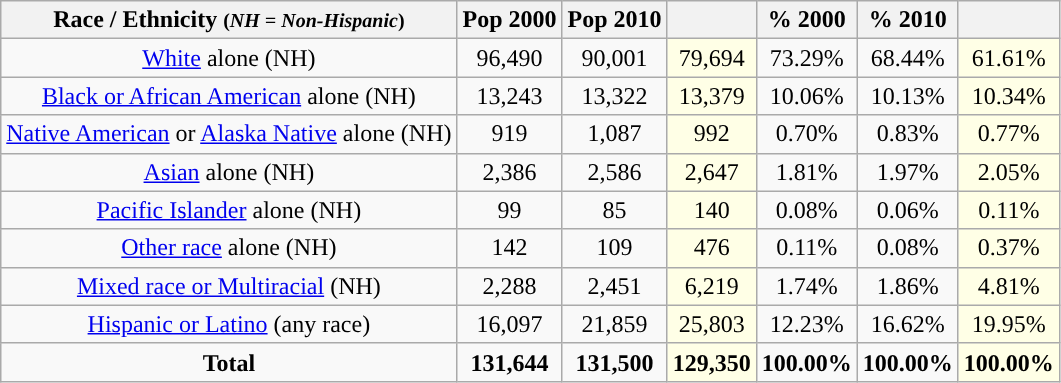<table class="wikitable" style="text-align:center;">
<tr>
<th>Race / Ethnicity <small>(<em>NH = Non-Hispanic</em>)</small></th>
<th>Pop 2000</th>
<th>Pop 2010</th>
<th></th>
<th>% 2000</th>
<th>% 2010</th>
<th></th>
</tr>
<tr>
<td><a href='#'>White</a> alone (NH)</td>
<td>96,490</td>
<td>90,001</td>
<td style='background: #ffffe6;'>79,694</td>
<td>73.29%</td>
<td>68.44%</td>
<td style='background: #ffffe6;'>61.61%</td>
</tr>
<tr>
<td><a href='#'>Black or African American</a> alone (NH)</td>
<td>13,243</td>
<td>13,322</td>
<td style='background: #ffffe6;'>13,379</td>
<td>10.06%</td>
<td>10.13%</td>
<td style='background: #ffffe6;'>10.34%</td>
</tr>
<tr>
<td><a href='#'>Native American</a> or <a href='#'>Alaska Native</a> alone (NH)</td>
<td>919</td>
<td>1,087</td>
<td style='background: #ffffe6;'>992</td>
<td>0.70%</td>
<td>0.83%</td>
<td style='background: #ffffe6;'>0.77%</td>
</tr>
<tr>
<td><a href='#'>Asian</a> alone (NH)</td>
<td>2,386</td>
<td>2,586</td>
<td style='background: #ffffe6;'>2,647</td>
<td>1.81%</td>
<td>1.97%</td>
<td style='background: #ffffe6;'>2.05%</td>
</tr>
<tr>
<td><a href='#'>Pacific Islander</a> alone (NH)</td>
<td>99</td>
<td>85</td>
<td style='background: #ffffe6;'>140</td>
<td>0.08%</td>
<td>0.06%</td>
<td style='background: #ffffe6;'>0.11%</td>
</tr>
<tr>
<td><a href='#'>Other race</a> alone (NH)</td>
<td>142</td>
<td>109</td>
<td style='background: #ffffe6;'>476</td>
<td>0.11%</td>
<td>0.08%</td>
<td style='background: #ffffe6;'>0.37%</td>
</tr>
<tr>
<td><a href='#'>Mixed race or Multiracial</a> (NH)</td>
<td>2,288</td>
<td>2,451</td>
<td style='background: #ffffe6;'>6,219</td>
<td>1.74%</td>
<td>1.86%</td>
<td style='background: #ffffe6;'>4.81%</td>
</tr>
<tr>
<td><a href='#'>Hispanic or Latino</a> (any race)</td>
<td>16,097</td>
<td>21,859</td>
<td style='background: #ffffe6;'>25,803</td>
<td>12.23%</td>
<td>16.62%</td>
<td style='background: #ffffe6;'>19.95%</td>
</tr>
<tr>
<td><strong>Total</strong></td>
<td><strong>131,644</strong></td>
<td><strong>131,500</strong></td>
<td style='background: #ffffe6;'><strong>129,350</strong></td>
<td><strong>100.00%</strong></td>
<td><strong>100.00%</strong></td>
<td style='background: #ffffe6;'><strong>100.00%</strong></td>
</tr>
</table>
